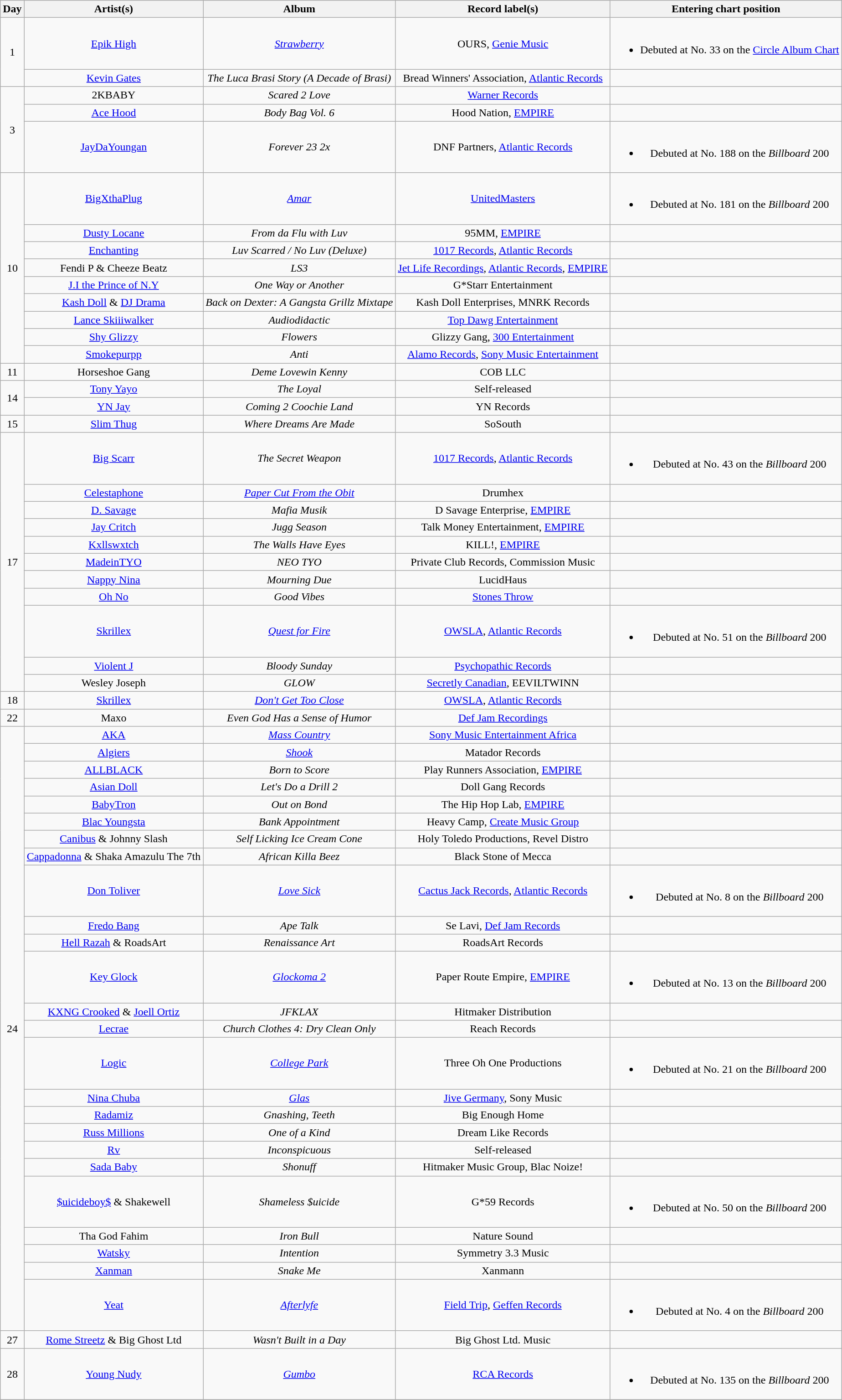<table class="wikitable" style="text-align:center;">
<tr>
<th scope="col">Day</th>
<th scope="col">Artist(s)</th>
<th scope="col">Album</th>
<th scope="col">Record label(s)</th>
<th scope="col">Entering chart position</th>
</tr>
<tr>
<td rowspan="2">1</td>
<td><a href='#'>Epik High</a></td>
<td><em><a href='#'>Strawberry</a></em></td>
<td>OURS, <a href='#'>Genie Music</a></td>
<td><br><ul><li>Debuted at No. 33 on the <a href='#'>Circle Album Chart</a></li></ul></td>
</tr>
<tr>
<td><a href='#'>Kevin Gates</a></td>
<td><em>The Luca Brasi Story (A Decade of Brasi)</em></td>
<td>Bread Winners' Association, <a href='#'>Atlantic Records</a></td>
<td></td>
</tr>
<tr>
<td rowspan="3">3</td>
<td>2KBABY</td>
<td><em>Scared 2 Love</em></td>
<td><a href='#'>Warner Records</a></td>
<td></td>
</tr>
<tr>
<td><a href='#'>Ace Hood</a></td>
<td><em>Body Bag Vol. 6</em></td>
<td>Hood Nation, <a href='#'>EMPIRE</a></td>
<td></td>
</tr>
<tr>
<td><a href='#'>JayDaYoungan</a></td>
<td><em>Forever 23 2x</em></td>
<td>DNF Partners, <a href='#'>Atlantic Records</a></td>
<td><br><ul><li>Debuted at No. 188 on the <em>Billboard</em> 200</li></ul></td>
</tr>
<tr>
<td rowspan="9">10</td>
<td><a href='#'>BigXthaPlug</a></td>
<td><em><a href='#'>Amar</a></em></td>
<td><a href='#'>UnitedMasters</a></td>
<td><br><ul><li>Debuted at No. 181 on the <em>Billboard</em> 200</li></ul></td>
</tr>
<tr>
<td><a href='#'>Dusty Locane</a></td>
<td><em>From da Flu with Luv</em></td>
<td>95MM, <a href='#'>EMPIRE</a></td>
<td></td>
</tr>
<tr>
<td><a href='#'>Enchanting</a></td>
<td><em>Luv Scarred / No Luv (Deluxe)</em></td>
<td><a href='#'>1017 Records</a>, <a href='#'>Atlantic Records</a></td>
<td></td>
</tr>
<tr>
<td>Fendi P & Cheeze Beatz</td>
<td><em>LS3</em></td>
<td><a href='#'>Jet Life Recordings</a>, <a href='#'>Atlantic Records</a>, <a href='#'>EMPIRE</a></td>
<td></td>
</tr>
<tr>
<td><a href='#'>J.I the Prince of N.Y</a></td>
<td><em>One Way or Another</em></td>
<td>G*Starr Entertainment</td>
<td></td>
</tr>
<tr>
<td><a href='#'>Kash Doll</a> & <a href='#'>DJ Drama</a></td>
<td><em>Back on Dexter: A Gangsta Grillz Mixtape</em></td>
<td>Kash Doll Enterprises, MNRK Records</td>
<td></td>
</tr>
<tr>
<td><a href='#'>Lance Skiiiwalker</a></td>
<td><em>Audiodidactic</em></td>
<td><a href='#'>Top Dawg Entertainment</a></td>
<td></td>
</tr>
<tr>
<td><a href='#'>Shy Glizzy</a></td>
<td><em>Flowers</em></td>
<td>Glizzy Gang, <a href='#'>300 Entertainment</a></td>
<td></td>
</tr>
<tr>
<td><a href='#'>Smokepurpp</a></td>
<td><em>Anti</em></td>
<td><a href='#'>Alamo Records</a>, <a href='#'>Sony Music Entertainment</a></td>
<td></td>
</tr>
<tr>
<td>11</td>
<td>Horseshoe Gang</td>
<td><em>Deme Lovewin Kenny</em></td>
<td>COB LLC</td>
<td></td>
</tr>
<tr>
<td rowspan="2">14</td>
<td><a href='#'>Tony Yayo</a></td>
<td><em>The Loyal</em></td>
<td>Self-released</td>
<td></td>
</tr>
<tr>
<td><a href='#'>YN Jay</a></td>
<td><em>Coming 2 Coochie Land</em></td>
<td>YN Records</td>
<td></td>
</tr>
<tr>
<td>15</td>
<td><a href='#'>Slim Thug</a></td>
<td><em>Where Dreams Are Made</em></td>
<td>SoSouth</td>
<td></td>
</tr>
<tr>
<td rowspan="11">17</td>
<td><a href='#'>Big Scarr</a></td>
<td><em>The Secret Weapon</em></td>
<td><a href='#'>1017 Records</a>, <a href='#'>Atlantic Records</a></td>
<td><br><ul><li>Debuted at No. 43 on the <em>Billboard</em> 200</li></ul></td>
</tr>
<tr>
<td><a href='#'>Celestaphone</a></td>
<td><em><a href='#'>Paper Cut From the Obit</a></em></td>
<td>Drumhex</td>
<td></td>
</tr>
<tr>
<td><a href='#'>D. Savage</a></td>
<td><em>Mafia Musik</em></td>
<td>D Savage Enterprise, <a href='#'>EMPIRE</a></td>
<td></td>
</tr>
<tr>
<td><a href='#'>Jay Critch</a></td>
<td><em>Jugg Season</em></td>
<td>Talk Money Entertainment, <a href='#'>EMPIRE</a></td>
<td></td>
</tr>
<tr>
<td><a href='#'>Kxllswxtch</a></td>
<td><em>The Walls Have Eyes</em></td>
<td>KILL!, <a href='#'>EMPIRE</a></td>
<td></td>
</tr>
<tr>
<td><a href='#'>MadeinTYO</a></td>
<td><em>NEO TYO</em></td>
<td>Private Club Records, Commission Music</td>
<td></td>
</tr>
<tr>
<td><a href='#'>Nappy Nina</a></td>
<td><em>Mourning Due</em></td>
<td>LucidHaus</td>
<td></td>
</tr>
<tr>
<td><a href='#'>Oh No</a></td>
<td><em>Good Vibes</em></td>
<td><a href='#'>Stones Throw</a></td>
<td></td>
</tr>
<tr>
<td><a href='#'>Skrillex</a></td>
<td><em><a href='#'>Quest for Fire</a></em></td>
<td><a href='#'>OWSLA</a>, <a href='#'>Atlantic Records</a></td>
<td><br><ul><li>Debuted at No. 51 on the <em>Billboard</em> 200</li></ul></td>
</tr>
<tr>
<td><a href='#'>Violent J</a></td>
<td><em>Bloody Sunday</em></td>
<td><a href='#'>Psychopathic Records</a></td>
<td></td>
</tr>
<tr>
<td>Wesley Joseph</td>
<td><em>GLOW</em></td>
<td><a href='#'>Secretly Canadian</a>, EEVILTWINN</td>
<td></td>
</tr>
<tr>
<td>18</td>
<td><a href='#'>Skrillex</a></td>
<td><em><a href='#'>Don't Get Too Close</a></em></td>
<td><a href='#'>OWSLA</a>, <a href='#'>Atlantic Records</a></td>
<td></td>
</tr>
<tr>
<td>22</td>
<td>Maxo</td>
<td><em>Even God Has a Sense of Humor</em></td>
<td><a href='#'>Def Jam Recordings</a></td>
<td></td>
</tr>
<tr>
<td rowspan="25">24</td>
<td><a href='#'>AKA</a></td>
<td><em><a href='#'>Mass Country</a></em></td>
<td><a href='#'>Sony Music Entertainment Africa</a></td>
<td></td>
</tr>
<tr>
<td><a href='#'>Algiers</a></td>
<td><em><a href='#'>Shook</a></em></td>
<td>Matador Records</td>
<td></td>
</tr>
<tr>
<td><a href='#'>ALLBLACK</a></td>
<td><em>Born to Score</em></td>
<td>Play Runners Association, <a href='#'>EMPIRE</a></td>
<td></td>
</tr>
<tr>
<td><a href='#'>Asian Doll</a></td>
<td><em>Let's Do a Drill 2</em></td>
<td>Doll Gang Records</td>
<td></td>
</tr>
<tr>
<td><a href='#'>BabyTron</a></td>
<td><em>Out on Bond</em></td>
<td>The Hip Hop Lab, <a href='#'>EMPIRE</a></td>
<td></td>
</tr>
<tr>
<td><a href='#'>Blac Youngsta</a></td>
<td><em>Bank Appointment</em></td>
<td>Heavy Camp, <a href='#'>Create Music Group</a></td>
<td></td>
</tr>
<tr>
<td><a href='#'>Canibus</a> & Johnny Slash</td>
<td><em>Self Licking Ice Cream Cone</em></td>
<td>Holy Toledo Productions, Revel Distro</td>
<td></td>
</tr>
<tr>
<td><a href='#'>Cappadonna</a> & Shaka Amazulu The 7th</td>
<td><em>African Killa Beez</em></td>
<td>Black Stone of Mecca</td>
<td></td>
</tr>
<tr>
<td><a href='#'>Don Toliver</a></td>
<td><em><a href='#'>Love Sick</a></em></td>
<td><a href='#'>Cactus Jack Records</a>, <a href='#'>Atlantic Records</a></td>
<td><br><ul><li>Debuted at No. 8 on the <em>Billboard</em> 200</li></ul></td>
</tr>
<tr>
<td><a href='#'>Fredo Bang</a></td>
<td><em>Ape Talk</em></td>
<td>Se Lavi, <a href='#'>Def Jam Records</a></td>
<td></td>
</tr>
<tr>
<td><a href='#'>Hell Razah</a> & RoadsArt</td>
<td><em>Renaissance Art</em></td>
<td>RoadsArt Records</td>
<td></td>
</tr>
<tr>
<td><a href='#'>Key Glock</a></td>
<td><em><a href='#'>Glockoma 2</a></em></td>
<td>Paper Route Empire, <a href='#'>EMPIRE</a></td>
<td><br><ul><li>Debuted at No. 13 on the <em>Billboard</em> 200</li></ul></td>
</tr>
<tr>
<td><a href='#'>KXNG Crooked</a> & <a href='#'>Joell Ortiz</a></td>
<td><em>JFKLAX</em></td>
<td>Hitmaker Distribution</td>
<td></td>
</tr>
<tr>
<td><a href='#'>Lecrae</a></td>
<td><em>Church Clothes 4: Dry Clean Only</em></td>
<td>Reach Records</td>
<td></td>
</tr>
<tr>
<td><a href='#'>Logic</a></td>
<td><em><a href='#'>College Park</a></em></td>
<td>Three Oh One Productions</td>
<td><br><ul><li>Debuted at No. 21 on the <em>Billboard</em> 200</li></ul></td>
</tr>
<tr>
<td><a href='#'>Nina Chuba</a></td>
<td><em><a href='#'>Glas</a></em></td>
<td><a href='#'>Jive Germany</a>, Sony Music</td>
<td></td>
</tr>
<tr>
<td><a href='#'>Radamiz</a></td>
<td><em>Gnashing, Teeth</em></td>
<td>Big Enough Home</td>
<td></td>
</tr>
<tr>
<td><a href='#'>Russ Millions</a></td>
<td><em>One of a Kind</em></td>
<td>Dream Like Records</td>
<td></td>
</tr>
<tr>
<td><a href='#'>Rv</a></td>
<td><em>Inconspicuous</em></td>
<td>Self-released</td>
<td></td>
</tr>
<tr>
<td><a href='#'>Sada Baby</a></td>
<td><em>Shonuff</em></td>
<td>Hitmaker Music Group, Blac Noize!</td>
<td></td>
</tr>
<tr>
<td><a href='#'>$uicideboy$</a> & Shakewell</td>
<td><em>Shameless $uicide</em></td>
<td>G*59 Records</td>
<td><br><ul><li>Debuted at No. 50 on the <em>Billboard</em> 200</li></ul></td>
</tr>
<tr>
<td>Tha God Fahim</td>
<td><em>Iron Bull</em></td>
<td>Nature Sound</td>
<td></td>
</tr>
<tr>
<td><a href='#'>Watsky</a></td>
<td><em>Intention</em></td>
<td>Symmetry 3.3 Music</td>
<td></td>
</tr>
<tr>
<td><a href='#'>Xanman</a></td>
<td><em>Snake Me</em></td>
<td>Xanmann</td>
<td></td>
</tr>
<tr>
<td><a href='#'>Yeat</a></td>
<td><em><a href='#'>Afterlyfe</a></em></td>
<td><a href='#'>Field Trip</a>, <a href='#'>Geffen Records</a></td>
<td><br><ul><li>Debuted at No. 4 on the <em>Billboard</em> 200</li></ul></td>
</tr>
<tr>
<td>27</td>
<td><a href='#'>Rome Streetz</a> & Big Ghost Ltd</td>
<td><em>Wasn't Built in a Day</em></td>
<td>Big Ghost Ltd. Music</td>
<td></td>
</tr>
<tr>
<td>28</td>
<td><a href='#'>Young Nudy</a></td>
<td><em><a href='#'>Gumbo</a></em></td>
<td><a href='#'>RCA Records</a></td>
<td><br><ul><li>Debuted at No. 135 on the <em>Billboard</em> 200</li></ul></td>
</tr>
<tr>
</tr>
</table>
